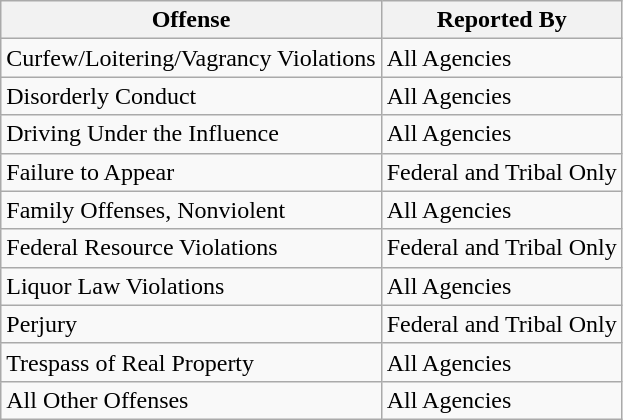<table class="wikitable sortable">
<tr>
<th>Offense</th>
<th>Reported By</th>
</tr>
<tr>
<td>Curfew/Loitering/Vagrancy Violations</td>
<td>All Agencies</td>
</tr>
<tr>
<td>Disorderly Conduct</td>
<td>All Agencies</td>
</tr>
<tr>
<td>Driving Under the Influence</td>
<td>All Agencies</td>
</tr>
<tr>
<td>Failure to Appear</td>
<td>Federal and Tribal Only</td>
</tr>
<tr>
<td>Family Offenses, Nonviolent</td>
<td>All Agencies</td>
</tr>
<tr>
<td>Federal Resource Violations</td>
<td>Federal and Tribal Only</td>
</tr>
<tr>
<td>Liquor Law Violations</td>
<td>All Agencies</td>
</tr>
<tr>
<td>Perjury</td>
<td>Federal and Tribal Only</td>
</tr>
<tr>
<td>Trespass of Real Property</td>
<td>All Agencies</td>
</tr>
<tr>
<td>All Other Offenses</td>
<td>All Agencies</td>
</tr>
</table>
